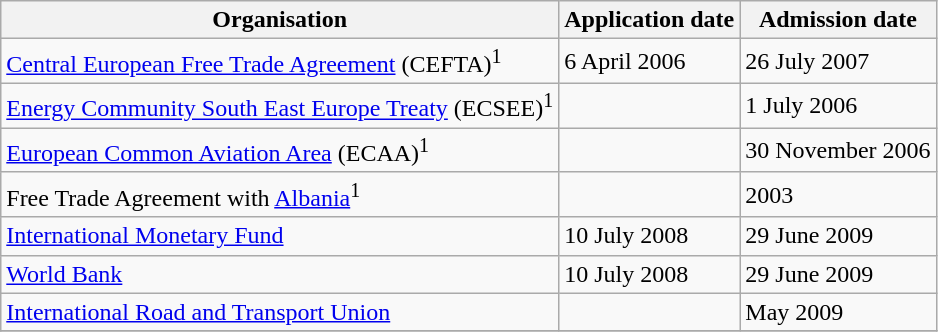<table class="wikitable">
<tr>
<th><strong>Organisation</strong></th>
<th><strong>Application date</strong></th>
<th><strong>Admission date</strong></th>
</tr>
<tr>
<td><a href='#'>Central European Free Trade Agreement</a> (CEFTA)<sup>1</sup></td>
<td>6 April 2006</td>
<td>26 July 2007</td>
</tr>
<tr>
<td><a href='#'>Energy Community South East Europe Treaty</a> (ECSEE)<sup>1</sup></td>
<td></td>
<td>1 July 2006</td>
</tr>
<tr>
<td><a href='#'>European Common Aviation Area</a> (ECAA)<sup>1</sup></td>
<td></td>
<td>30 November 2006</td>
</tr>
<tr>
<td>Free Trade Agreement with <a href='#'>Albania</a><sup>1</sup></td>
<td></td>
<td>2003</td>
</tr>
<tr>
<td><a href='#'>International Monetary Fund</a></td>
<td>10 July 2008</td>
<td>29 June 2009</td>
</tr>
<tr>
<td><a href='#'>World Bank</a></td>
<td>10 July 2008</td>
<td>29 June 2009</td>
</tr>
<tr>
<td><a href='#'>International Road and Transport Union</a></td>
<td></td>
<td>May 2009</td>
</tr>
<tr>
</tr>
</table>
